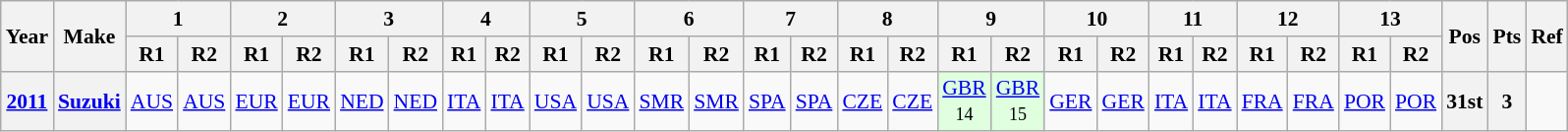<table class="wikitable" style="text-align:center; font-size:90%">
<tr>
<th valign="middle" rowspan=2>Year</th>
<th valign="middle" rowspan=2>Make</th>
<th colspan=2>1</th>
<th colspan=2>2</th>
<th colspan=2>3</th>
<th colspan=2>4</th>
<th colspan=2>5</th>
<th colspan=2>6</th>
<th colspan=2>7</th>
<th colspan=2>8</th>
<th colspan=2>9</th>
<th colspan=2>10</th>
<th colspan=2>11</th>
<th colspan=2>12</th>
<th colspan=2>13</th>
<th rowspan=2>Pos</th>
<th rowspan=2>Pts</th>
<th rowspan=2>Ref</th>
</tr>
<tr>
<th>R1</th>
<th>R2</th>
<th>R1</th>
<th>R2</th>
<th>R1</th>
<th>R2</th>
<th>R1</th>
<th>R2</th>
<th>R1</th>
<th>R2</th>
<th>R1</th>
<th>R2</th>
<th>R1</th>
<th>R2</th>
<th>R1</th>
<th>R2</th>
<th>R1</th>
<th>R2</th>
<th>R1</th>
<th>R2</th>
<th>R1</th>
<th>R2</th>
<th>R1</th>
<th>R2</th>
<th>R1</th>
<th>R2</th>
</tr>
<tr>
<th><a href='#'>2011</a></th>
<th><a href='#'>Suzuki</a></th>
<td><a href='#'>AUS</a></td>
<td><a href='#'>AUS</a></td>
<td><a href='#'>EUR</a></td>
<td><a href='#'>EUR</a></td>
<td><a href='#'>NED</a></td>
<td><a href='#'>NED</a></td>
<td><a href='#'>ITA</a></td>
<td><a href='#'>ITA</a></td>
<td><a href='#'>USA</a></td>
<td><a href='#'>USA</a></td>
<td><a href='#'>SMR</a></td>
<td><a href='#'>SMR</a></td>
<td><a href='#'>SPA</a></td>
<td><a href='#'>SPA</a></td>
<td><a href='#'>CZE</a></td>
<td><a href='#'>CZE</a></td>
<td style="background:#DFFFDF;"><a href='#'>GBR</a><br><small>14</small></td>
<td style="background:#DFFFDF;"><a href='#'>GBR</a><br><small>15</small></td>
<td><a href='#'>GER</a><br><small></small></td>
<td><a href='#'>GER</a><br><small></small></td>
<td><a href='#'>ITA</a><br><small></small></td>
<td><a href='#'>ITA</a><br><small></small></td>
<td><a href='#'>FRA</a><br><small></small></td>
<td><a href='#'>FRA</a><br><small></small></td>
<td><a href='#'>POR</a><br><small></small></td>
<td><a href='#'>POR</a><br><small></small></td>
<th>31st</th>
<th>3</th>
<td></td>
</tr>
</table>
